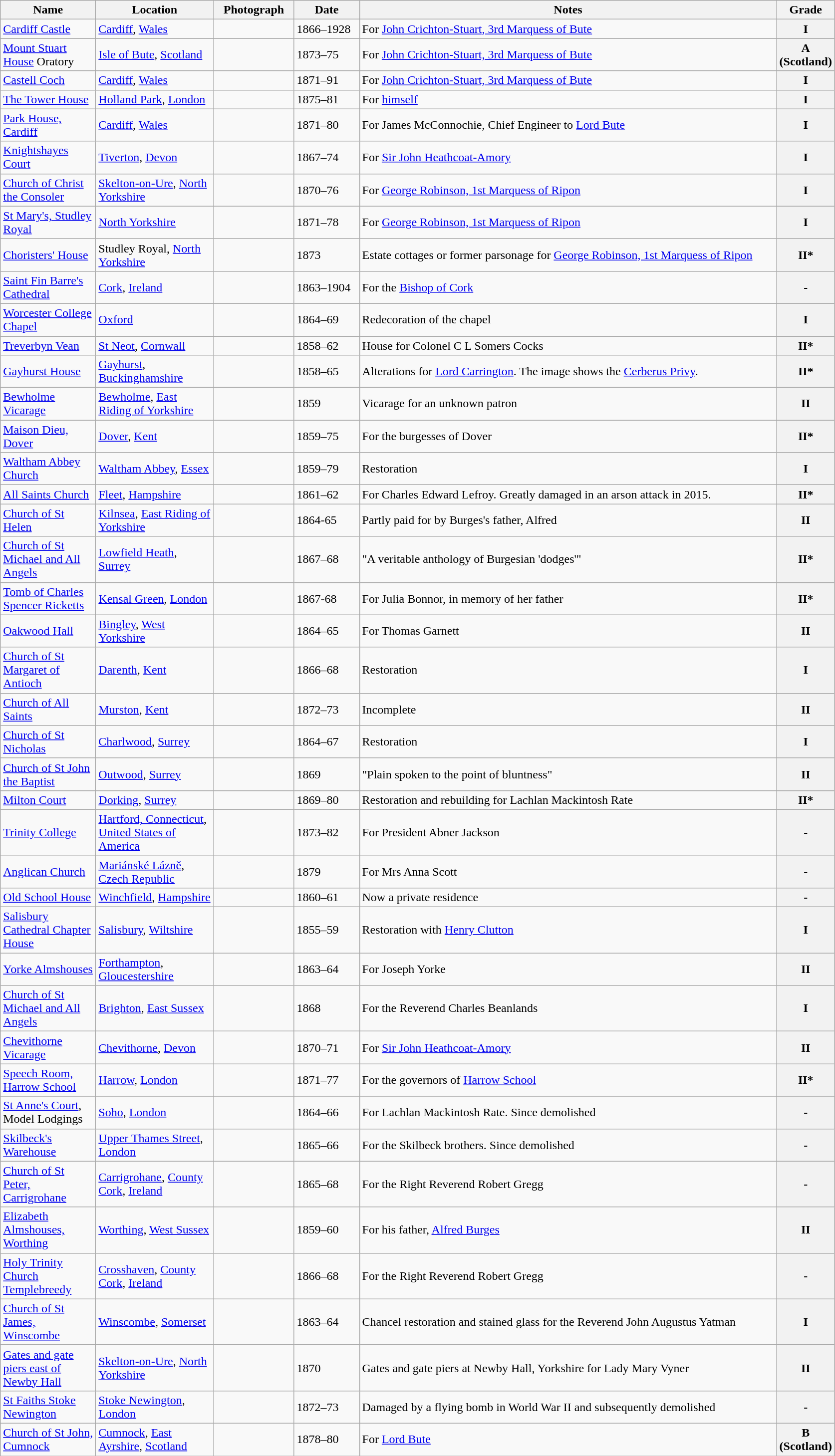<table class="wikitable sortable">
<tr>
<th style="width:120px">Name</th>
<th style="width:150px">Location</th>
<th style="width:100px" class="unsortable">Photograph</th>
<th style="width:80px">Date</th>
<th style="width:550px" class="unsortable">Notes</th>
<th style="width:24px">Grade</th>
</tr>
<tr>
<td><a href='#'>Cardiff Castle</a></td>
<td><a href='#'>Cardiff</a>, <a href='#'>Wales</a></td>
<td></td>
<td>1866–1928</td>
<td>For <a href='#'>John Crichton-Stuart, 3rd Marquess of Bute</a></td>
<th>I</th>
</tr>
<tr>
<td><a href='#'>Mount Stuart House</a> Oratory</td>
<td><a href='#'>Isle of Bute</a>, <a href='#'>Scotland</a></td>
<td></td>
<td>1873–75</td>
<td>For <a href='#'>John Crichton-Stuart, 3rd Marquess of Bute</a></td>
<th>A<br>(Scotland)</th>
</tr>
<tr>
<td><a href='#'>Castell Coch</a></td>
<td><a href='#'>Cardiff</a>, <a href='#'>Wales</a></td>
<td></td>
<td>1871–91</td>
<td>For <a href='#'>John Crichton-Stuart, 3rd Marquess of Bute</a></td>
<th>I</th>
</tr>
<tr>
<td><a href='#'>The Tower House</a></td>
<td><a href='#'>Holland Park</a>, <a href='#'>London</a></td>
<td></td>
<td>1875–81</td>
<td>For <a href='#'>himself</a> </td>
<th>I</th>
</tr>
<tr>
<td><a href='#'>Park House, Cardiff</a></td>
<td><a href='#'>Cardiff</a>, <a href='#'>Wales</a></td>
<td></td>
<td>1871–80</td>
<td>For James McConnochie, Chief Engineer to <a href='#'>Lord Bute</a> </td>
<th>I</th>
</tr>
<tr>
<td><a href='#'>Knightshayes Court</a></td>
<td><a href='#'>Tiverton</a>, <a href='#'>Devon</a></td>
<td></td>
<td>1867–74</td>
<td>For <a href='#'>Sir John Heathcoat-Amory</a></td>
<th>I</th>
</tr>
<tr>
<td><a href='#'>Church of Christ the Consoler</a></td>
<td><a href='#'>Skelton-on-Ure</a>, <a href='#'>North Yorkshire</a></td>
<td></td>
<td>1870–76</td>
<td>For <a href='#'>George Robinson, 1st Marquess of Ripon</a></td>
<th>I</th>
</tr>
<tr>
<td><a href='#'>St Mary's, Studley Royal</a></td>
<td><a href='#'>North Yorkshire</a></td>
<td></td>
<td>1871–78</td>
<td>For <a href='#'>George Robinson, 1st Marquess of Ripon</a></td>
<th>I</th>
</tr>
<tr>
<td><a href='#'>Choristers' House</a></td>
<td>Studley Royal, <a href='#'>North Yorkshire</a></td>
<td></td>
<td>1873</td>
<td>Estate cottages or former parsonage for <a href='#'>George Robinson, 1st Marquess of Ripon</a></td>
<th>II*</th>
</tr>
<tr>
<td><a href='#'>Saint Fin Barre's Cathedral</a></td>
<td><a href='#'>Cork</a>, <a href='#'>Ireland</a></td>
<td></td>
<td>1863–1904</td>
<td>For the <a href='#'>Bishop of Cork</a></td>
<th>-</th>
</tr>
<tr>
<td><a href='#'>Worcester College Chapel</a></td>
<td><a href='#'>Oxford</a></td>
<td></td>
<td>1864–69</td>
<td>Redecoration of the chapel</td>
<th>I</th>
</tr>
<tr>
<td><a href='#'>Treverbyn Vean</a></td>
<td><a href='#'>St Neot</a>, <a href='#'>Cornwall</a></td>
<td></td>
<td>1858–62</td>
<td>House for Colonel C L Somers Cocks</td>
<th>II*</th>
</tr>
<tr>
<td><a href='#'>Gayhurst House</a></td>
<td><a href='#'>Gayhurst</a>, <a href='#'>Buckinghamshire</a></td>
<td></td>
<td>1858–65</td>
<td>Alterations for <a href='#'>Lord Carrington</a>. The image shows the <a href='#'>Cerberus Privy</a>.</td>
<th>II*</th>
</tr>
<tr>
<td><a href='#'>Bewholme Vicarage</a></td>
<td><a href='#'>Bewholme</a>, <a href='#'>East Riding of Yorkshire</a></td>
<td></td>
<td>1859</td>
<td>Vicarage for an unknown patron</td>
<th>II</th>
</tr>
<tr>
<td><a href='#'>Maison Dieu, Dover</a></td>
<td><a href='#'>Dover</a>, <a href='#'>Kent</a></td>
<td></td>
<td>1859–75</td>
<td>For the burgesses of Dover</td>
<th>II*</th>
</tr>
<tr>
<td><a href='#'>Waltham Abbey Church</a></td>
<td><a href='#'>Waltham Abbey</a>, <a href='#'>Essex</a></td>
<td></td>
<td>1859–79</td>
<td>Restoration</td>
<th>I</th>
</tr>
<tr>
<td><a href='#'>All Saints Church</a></td>
<td><a href='#'>Fleet</a>, <a href='#'>Hampshire</a></td>
<td></td>
<td>1861–62</td>
<td>For Charles Edward Lefroy. Greatly damaged in an arson attack in 2015.</td>
<th>II*</th>
</tr>
<tr>
<td><a href='#'>Church of St Helen</a></td>
<td><a href='#'>Kilnsea</a>, <a href='#'>East Riding of Yorkshire</a></td>
<td></td>
<td>1864-65</td>
<td>Partly paid for by Burges's father, Alfred</td>
<th>II</th>
</tr>
<tr>
<td><a href='#'>Church of St Michael and All Angels</a></td>
<td><a href='#'>Lowfield Heath</a>, <a href='#'>Surrey</a></td>
<td></td>
<td>1867–68</td>
<td>"A veritable anthology of Burgesian 'dodges'"</td>
<th>II*</th>
</tr>
<tr>
<td><a href='#'>Tomb of Charles Spencer Ricketts</a></td>
<td><a href='#'>Kensal Green</a>, <a href='#'>London</a></td>
<td></td>
<td>1867-68</td>
<td>For Julia Bonnor, in memory of her father</td>
<th>II*</th>
</tr>
<tr>
<td><a href='#'>Oakwood Hall</a></td>
<td><a href='#'>Bingley</a>, <a href='#'>West Yorkshire</a></td>
<td></td>
<td>1864–65</td>
<td>For Thomas Garnett</td>
<th>II</th>
</tr>
<tr>
<td><a href='#'>Church of St Margaret of Antioch</a></td>
<td><a href='#'>Darenth</a>, <a href='#'>Kent</a></td>
<td></td>
<td>1866–68</td>
<td>Restoration</td>
<th>I</th>
</tr>
<tr>
<td><a href='#'>Church of All Saints</a></td>
<td><a href='#'>Murston</a>, <a href='#'>Kent</a></td>
<td></td>
<td>1872–73</td>
<td>Incomplete</td>
<th>II</th>
</tr>
<tr>
<td><a href='#'>Church of St Nicholas</a></td>
<td><a href='#'>Charlwood</a>, <a href='#'>Surrey</a></td>
<td></td>
<td>1864–67</td>
<td>Restoration</td>
<th>I</th>
</tr>
<tr>
<td><a href='#'>Church of St John the Baptist</a></td>
<td><a href='#'>Outwood</a>, <a href='#'>Surrey</a></td>
<td></td>
<td>1869</td>
<td>"Plain spoken to the point of bluntness"</td>
<th>II</th>
</tr>
<tr>
<td><a href='#'>Milton Court</a></td>
<td><a href='#'>Dorking</a>, <a href='#'>Surrey</a></td>
<td></td>
<td>1869–80</td>
<td>Restoration and rebuilding for Lachlan Mackintosh Rate</td>
<th>II*</th>
</tr>
<tr>
<td><a href='#'>Trinity College</a></td>
<td><a href='#'>Hartford, Connecticut</a>, <a href='#'>United States of America</a></td>
<td></td>
<td>1873–82</td>
<td>For President Abner Jackson</td>
<th>-</th>
</tr>
<tr>
<td><a href='#'>Anglican Church</a></td>
<td><a href='#'>Mariánské Lázně</a>, <a href='#'>Czech Republic</a></td>
<td></td>
<td>1879</td>
<td>For Mrs Anna Scott</td>
<th>-</th>
</tr>
<tr>
<td><a href='#'>Old School House</a></td>
<td><a href='#'>Winchfield</a>, <a href='#'>Hampshire</a></td>
<td></td>
<td>1860–61</td>
<td>Now a private residence</td>
<th>-</th>
</tr>
<tr>
<td><a href='#'>Salisbury Cathedral Chapter House</a></td>
<td><a href='#'>Salisbury</a>, <a href='#'>Wiltshire</a></td>
<td></td>
<td>1855–59</td>
<td>Restoration with <a href='#'>Henry Clutton</a></td>
<th>I</th>
</tr>
<tr>
<td><a href='#'>Yorke Almshouses</a></td>
<td><a href='#'>Forthampton</a>, <a href='#'>Gloucestershire</a></td>
<td></td>
<td>1863–64</td>
<td>For Joseph Yorke</td>
<th>II</th>
</tr>
<tr>
<td><a href='#'>Church of St Michael and All Angels</a></td>
<td><a href='#'>Brighton</a>, <a href='#'>East Sussex</a></td>
<td></td>
<td>1868</td>
<td>For the Reverend Charles Beanlands</td>
<th>I</th>
</tr>
<tr>
<td><a href='#'>Chevithorne Vicarage</a></td>
<td><a href='#'>Chevithorne</a>, <a href='#'>Devon</a></td>
<td></td>
<td>1870–71</td>
<td>For <a href='#'>Sir John Heathcoat-Amory</a></td>
<th>II</th>
</tr>
<tr>
<td><a href='#'>Speech Room, Harrow School</a></td>
<td><a href='#'>Harrow</a>, <a href='#'>London</a></td>
<td></td>
<td>1871–77</td>
<td>For the governors of <a href='#'>Harrow School</a></td>
<th>II*</th>
</tr>
<tr>
</tr>
<tr>
<td><a href='#'>St Anne's Court</a>, Model Lodgings</td>
<td><a href='#'>Soho</a>, <a href='#'>London</a></td>
<td></td>
<td>1864–66</td>
<td>For Lachlan Mackintosh Rate.  Since demolished</td>
<th>-</th>
</tr>
<tr>
<td><a href='#'>Skilbeck's Warehouse</a></td>
<td><a href='#'>Upper Thames Street</a>, <a href='#'>London</a></td>
<td></td>
<td>1865–66</td>
<td>For the Skilbeck brothers.  Since demolished</td>
<th>-</th>
</tr>
<tr>
<td><a href='#'>Church of St Peter, Carrigrohane</a></td>
<td><a href='#'>Carrigrohane</a>, <a href='#'>County Cork</a>, <a href='#'>Ireland</a></td>
<td></td>
<td>1865–68</td>
<td>For the Right Reverend Robert Gregg</td>
<th>-</th>
</tr>
<tr>
<td><a href='#'>Elizabeth Almshouses, Worthing</a></td>
<td><a href='#'>Worthing</a>, <a href='#'>West Sussex</a></td>
<td></td>
<td>1859–60</td>
<td>For his father, <a href='#'>Alfred Burges</a></td>
<th>II</th>
</tr>
<tr>
<td><a href='#'>Holy Trinity Church Templebreedy</a></td>
<td><a href='#'>Crosshaven</a>, <a href='#'>County Cork</a>, <a href='#'>Ireland</a></td>
<td></td>
<td>1866–68</td>
<td>For the Right Reverend Robert Gregg</td>
<th>-</th>
</tr>
<tr>
<td><a href='#'>Church of St James, Winscombe</a></td>
<td><a href='#'>Winscombe</a>, <a href='#'>Somerset</a></td>
<td></td>
<td>1863–64</td>
<td>Chancel restoration and stained glass for the Reverend John Augustus Yatman</td>
<th>I</th>
</tr>
<tr>
<td><a href='#'>Gates and gate piers east of Newby Hall</a></td>
<td><a href='#'>Skelton-on-Ure</a>, <a href='#'>North Yorkshire</a></td>
<td></td>
<td>1870</td>
<td>Gates and gate piers at Newby Hall, Yorkshire for Lady Mary Vyner</td>
<th>II</th>
</tr>
<tr>
<td><a href='#'>St Faiths Stoke Newington</a></td>
<td><a href='#'>Stoke Newington</a>, <a href='#'>London</a></td>
<td></td>
<td>1872–73</td>
<td>Damaged by a flying bomb in World War II and subsequently demolished</td>
<th>-</th>
</tr>
<tr>
<td><a href='#'>Church of St John, Cumnock</a></td>
<td><a href='#'>Cumnock</a>, <a href='#'>East Ayrshire</a>, <a href='#'>Scotland</a></td>
<td></td>
<td>1878–80</td>
<td>For <a href='#'>Lord Bute</a></td>
<th>B<br>(Scotland)</th>
</tr>
</table>
